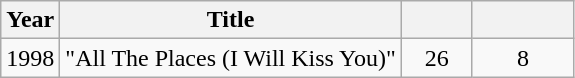<table class="wikitable">
<tr>
<th align="left" valign="top">Year</th>
<th align="left" valign="top">Title</th>
<th align="center" valign="top" width="40"></th>
<th align="center" valign="top" width="60"></th>
</tr>
<tr>
<td align="left" valign="top">1998</td>
<td align="left" valign="top">"All The Places (I Will Kiss You)"</td>
<td align="center" valign="top">26</td>
<td align="center" valign="top">8</td>
</tr>
</table>
